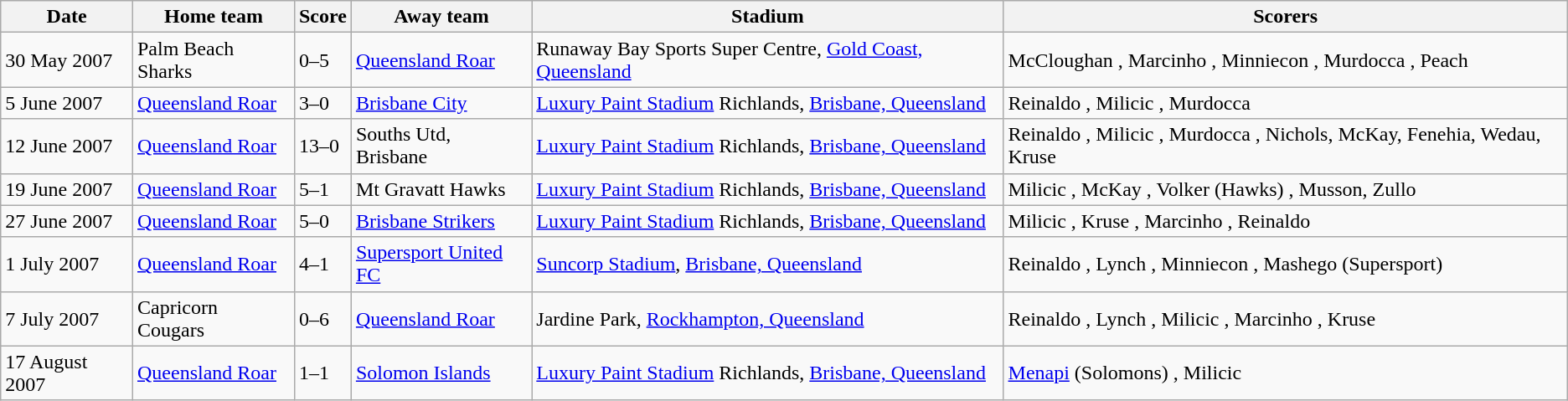<table class="wikitable">
<tr>
<th scope=col>Date</th>
<th scope=col>Home team</th>
<th scope=col>Score</th>
<th scope=col>Away team</th>
<th scope=col>Stadium</th>
<th scope=col>Scorers</th>
</tr>
<tr>
<td>30 May 2007</td>
<td>Palm Beach Sharks</td>
<td>0–5</td>
<td><a href='#'>Queensland Roar</a></td>
<td>Runaway Bay Sports Super Centre, <a href='#'>Gold Coast, Queensland</a></td>
<td>McCloughan , Marcinho  , Minniecon , Murdocca , Peach </td>
</tr>
<tr>
<td>5 June 2007</td>
<td><a href='#'>Queensland Roar</a></td>
<td>3–0</td>
<td><a href='#'>Brisbane City</a></td>
<td><a href='#'>Luxury Paint Stadium</a> Richlands, <a href='#'>Brisbane, Queensland</a></td>
<td>Reinaldo , Milicic , Murdocca </td>
</tr>
<tr>
<td>12 June 2007</td>
<td><a href='#'>Queensland Roar</a></td>
<td>13–0</td>
<td>Souths Utd, Brisbane</td>
<td><a href='#'>Luxury Paint Stadium</a> Richlands, <a href='#'>Brisbane, Queensland</a></td>
<td>Reinaldo , Milicic , Murdocca , Nichols, McKay, Fenehia, Wedau, Kruse</td>
</tr>
<tr>
<td>19 June 2007</td>
<td><a href='#'>Queensland Roar</a></td>
<td>5–1</td>
<td>Mt Gravatt Hawks</td>
<td><a href='#'>Luxury Paint Stadium</a> Richlands, <a href='#'>Brisbane, Queensland</a></td>
<td>Milicic , McKay , Volker (Hawks) , Musson, Zullo</td>
</tr>
<tr>
<td>27 June 2007</td>
<td><a href='#'>Queensland Roar</a></td>
<td>5–0</td>
<td><a href='#'>Brisbane Strikers</a></td>
<td><a href='#'>Luxury Paint Stadium</a> Richlands, <a href='#'>Brisbane, Queensland</a></td>
<td>Milicic , Kruse , Marcinho , Reinaldo </td>
</tr>
<tr>
<td>1 July 2007</td>
<td><a href='#'>Queensland Roar</a></td>
<td>4–1</td>
<td><a href='#'>Supersport United FC</a></td>
<td><a href='#'>Suncorp Stadium</a>, <a href='#'>Brisbane, Queensland</a></td>
<td>Reinaldo , Lynch , Minniecon , Mashego (Supersport) </td>
</tr>
<tr>
<td>7 July 2007</td>
<td>Capricorn Cougars</td>
<td>0–6</td>
<td><a href='#'>Queensland Roar</a></td>
<td>Jardine Park, <a href='#'>Rockhampton, Queensland</a></td>
<td>Reinaldo , Lynch , Milicic , Marcinho , Kruse </td>
</tr>
<tr>
<td>17 August 2007</td>
<td><a href='#'>Queensland Roar</a></td>
<td>1–1</td>
<td><a href='#'>Solomon Islands</a></td>
<td><a href='#'>Luxury Paint Stadium</a> Richlands, <a href='#'>Brisbane, Queensland</a></td>
<td><a href='#'>Menapi</a> (Solomons) , Milicic </td>
</tr>
</table>
